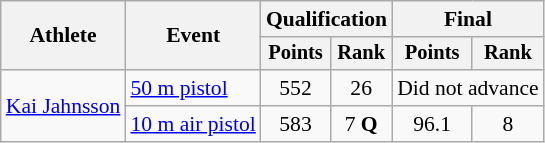<table class="wikitable" style="font-size:90%">
<tr>
<th rowspan="2">Athlete</th>
<th rowspan="2">Event</th>
<th colspan=2>Qualification</th>
<th colspan=2>Final</th>
</tr>
<tr style="font-size:95%">
<th>Points</th>
<th>Rank</th>
<th>Points</th>
<th>Rank</th>
</tr>
<tr align=center>
<td align=left rowspan=2><a href='#'>Kai Jahnsson</a></td>
<td align=left><a href='#'>50 m pistol</a></td>
<td>552</td>
<td>26</td>
<td colspan=2>Did not advance</td>
</tr>
<tr align=center>
<td align=left><a href='#'>10 m air pistol</a></td>
<td>583</td>
<td>7 <strong>Q</strong></td>
<td>96.1</td>
<td>8</td>
</tr>
</table>
